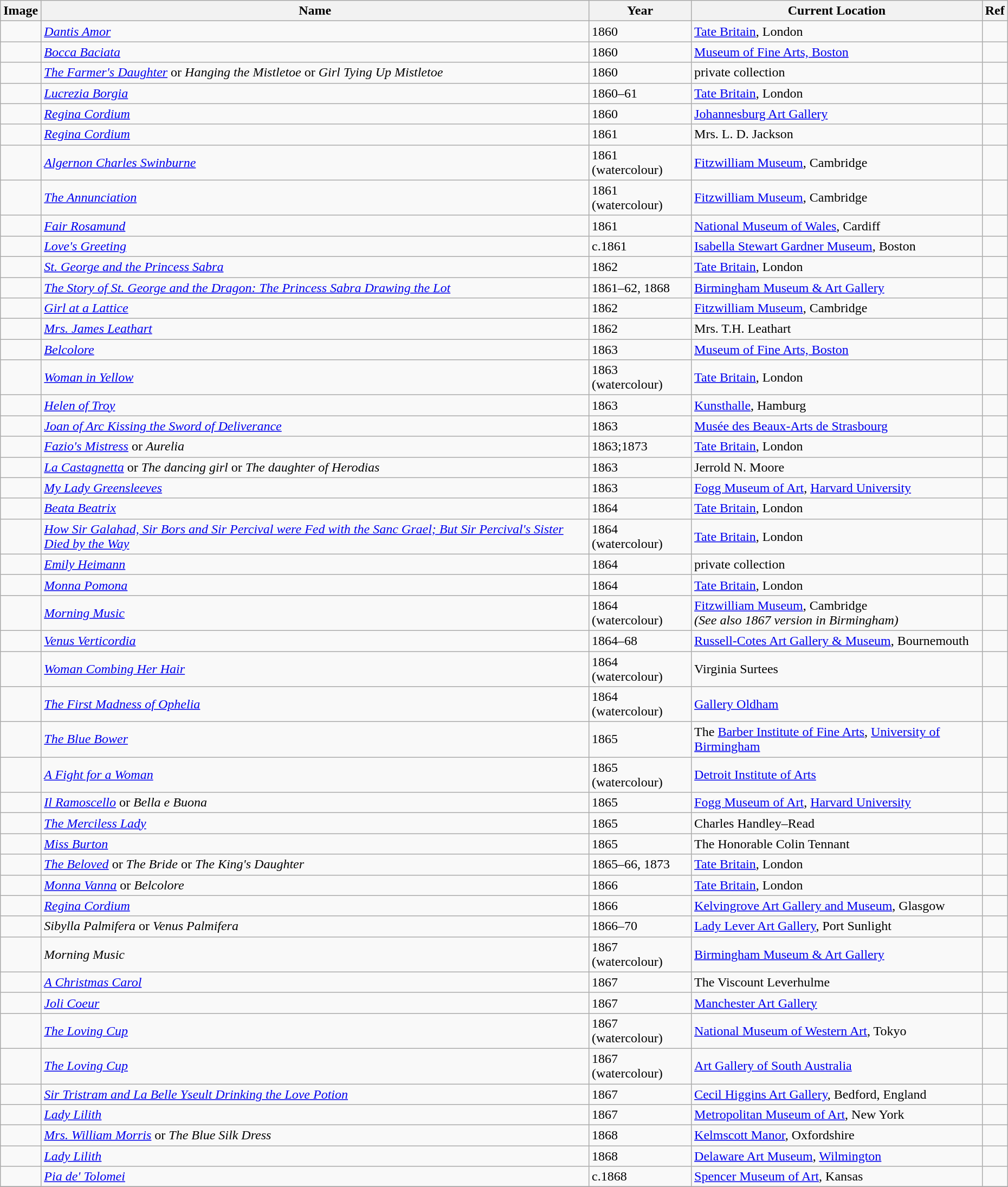<table class="sortable wikitable" style="margin-left:0.5em; text-align:left">
<tr>
<th>Image</th>
<th>Name</th>
<th>Year</th>
<th>Current Location</th>
<th>Ref</th>
</tr>
<tr>
<td></td>
<td><em><a href='#'>Dantis Amor</a></em></td>
<td>1860</td>
<td><a href='#'>Tate Britain</a>, London</td>
<td></td>
</tr>
<tr>
<td></td>
<td><em><a href='#'>Bocca Baciata</a></em></td>
<td>1860</td>
<td><a href='#'>Museum of Fine Arts, Boston</a></td>
<td></td>
</tr>
<tr>
<td></td>
<td><em><a href='#'>The Farmer's Daughter</a></em> or <em>Hanging the Mistletoe</em> or <em>Girl Tying Up Mistletoe</em></td>
<td>1860</td>
<td>private collection</td>
<td></td>
</tr>
<tr>
<td></td>
<td><em><a href='#'>Lucrezia Borgia</a></em></td>
<td>1860–61</td>
<td><a href='#'>Tate Britain</a>, London</td>
<td></td>
</tr>
<tr>
<td></td>
<td><em><a href='#'>Regina Cordium</a></em></td>
<td>1860</td>
<td><a href='#'>Johannesburg Art Gallery</a></td>
<td></td>
</tr>
<tr>
<td></td>
<td><em><a href='#'>Regina Cordium</a></em></td>
<td>1861</td>
<td>Mrs. L. D. Jackson</td>
<td></td>
</tr>
<tr>
<td></td>
<td><em><a href='#'>Algernon Charles Swinburne</a></em></td>
<td>1861 (watercolour)</td>
<td><a href='#'>Fitzwilliam Museum</a>, Cambridge</td>
<td></td>
</tr>
<tr>
<td></td>
<td><em><a href='#'>The Annunciation</a></em></td>
<td>1861 <br> (watercolour)</td>
<td><a href='#'>Fitzwilliam Museum</a>, Cambridge</td>
<td></td>
</tr>
<tr>
<td></td>
<td><em><a href='#'>Fair Rosamund</a></em></td>
<td>1861</td>
<td><a href='#'>National Museum of Wales</a>, Cardiff</td>
<td></td>
</tr>
<tr>
<td></td>
<td><em><a href='#'>Love's Greeting</a></em></td>
<td>c.1861</td>
<td><a href='#'>Isabella Stewart Gardner Museum</a>, Boston</td>
<td></td>
</tr>
<tr>
<td></td>
<td><em><a href='#'>St. George and the Princess Sabra</a></em></td>
<td>1862</td>
<td><a href='#'>Tate Britain</a>, London</td>
<td></td>
</tr>
<tr>
<td></td>
<td><em><a href='#'>The Story of St. George and the Dragon: The Princess Sabra Drawing the Lot</a></em></td>
<td>1861–62, 1868</td>
<td><a href='#'>Birmingham Museum & Art Gallery</a></td>
<td></td>
</tr>
<tr>
<td></td>
<td><em><a href='#'>Girl at a Lattice</a></em></td>
<td>1862</td>
<td><a href='#'>Fitzwilliam Museum</a>, Cambridge</td>
<td></td>
</tr>
<tr>
<td></td>
<td><em><a href='#'>Mrs. James Leathart</a></em></td>
<td>1862</td>
<td>Mrs. T.H. Leathart</td>
<td></td>
</tr>
<tr>
<td></td>
<td><em><a href='#'>Belcolore</a></em></td>
<td>1863</td>
<td><a href='#'>Museum of Fine Arts, Boston</a></td>
<td> </td>
</tr>
<tr>
<td></td>
<td><em><a href='#'>Woman in Yellow</a></em></td>
<td>1863 <br> (watercolour)</td>
<td><a href='#'>Tate Britain</a>, London</td>
<td></td>
</tr>
<tr>
<td></td>
<td><em><a href='#'>Helen of Troy</a></em></td>
<td>1863</td>
<td><a href='#'>Kunsthalle</a>, Hamburg</td>
<td></td>
</tr>
<tr>
<td></td>
<td><em><a href='#'>Joan of Arc Kissing the Sword of Deliverance</a></em></td>
<td>1863</td>
<td><a href='#'>Musée des Beaux-Arts de Strasbourg</a></td>
<td></td>
</tr>
<tr>
<td></td>
<td><em><a href='#'>Fazio's Mistress</a></em> or <em>Aurelia</em></td>
<td>1863;1873</td>
<td><a href='#'>Tate Britain</a>, London</td>
<td></td>
</tr>
<tr>
<td></td>
<td><em><a href='#'>La Castagnetta</a></em> or <em>The dancing girl</em> or <em>The daughter of Herodias</em></td>
<td>1863</td>
<td>Jerrold N. Moore</td>
<td></td>
</tr>
<tr>
<td></td>
<td><em><a href='#'>My Lady Greensleeves</a></em></td>
<td>1863</td>
<td><a href='#'>Fogg Museum of Art</a>, <a href='#'>Harvard University</a></td>
<td></td>
</tr>
<tr>
<td></td>
<td><em><a href='#'>Beata Beatrix</a></em></td>
<td>1864</td>
<td><a href='#'>Tate Britain</a>, London</td>
<td></td>
</tr>
<tr>
<td></td>
<td><em><a href='#'>How Sir Galahad, Sir Bors and Sir Percival were Fed with the Sanc Grael; But Sir Percival's Sister Died by the Way</a></em></td>
<td>1864 <br> (watercolour)</td>
<td><a href='#'>Tate Britain</a>, London</td>
<td></td>
</tr>
<tr>
<td></td>
<td><em><a href='#'>Emily Heimann</a></em></td>
<td>1864</td>
<td>private collection</td>
<td></td>
</tr>
<tr>
<td></td>
<td><em><a href='#'>Monna Pomona</a></em></td>
<td>1864</td>
<td><a href='#'>Tate Britain</a>, London</td>
<td></td>
</tr>
<tr>
<td></td>
<td><em><a href='#'>Morning Music</a></em></td>
<td>1864 <br> (watercolour)</td>
<td><a href='#'>Fitzwilliam Museum</a>, Cambridge <br> <em>(See also 1867 version in Birmingham)</em></td>
<td></td>
</tr>
<tr>
<td></td>
<td><em><a href='#'>Venus Verticordia</a></em></td>
<td>1864–68</td>
<td><a href='#'>Russell-Cotes Art Gallery & Museum</a>, Bournemouth</td>
<td></td>
</tr>
<tr>
<td></td>
<td><em><a href='#'>Woman Combing Her Hair</a></em></td>
<td>1864 <br> (watercolour)</td>
<td>Virginia Surtees</td>
<td></td>
</tr>
<tr>
<td></td>
<td><em><a href='#'>The First Madness of Ophelia</a></em></td>
<td>1864 <br> (watercolour)</td>
<td><a href='#'>Gallery Oldham</a></td>
<td></td>
</tr>
<tr>
<td></td>
<td><em><a href='#'>The Blue Bower</a></em></td>
<td>1865</td>
<td>The <a href='#'>Barber Institute of Fine Arts</a>, <a href='#'>University of Birmingham</a></td>
<td></td>
</tr>
<tr>
<td></td>
<td><em><a href='#'>A Fight for a Woman</a></em></td>
<td>1865 <br> (watercolour)</td>
<td><a href='#'>Detroit Institute of Arts</a></td>
<td></td>
</tr>
<tr>
<td></td>
<td><em><a href='#'>Il Ramoscello</a></em> or <em>Bella e Buona </em></td>
<td>1865</td>
<td><a href='#'>Fogg Museum of Art</a>, <a href='#'>Harvard University</a></td>
<td></td>
</tr>
<tr>
<td></td>
<td><em><a href='#'>The Merciless Lady</a></em></td>
<td>1865</td>
<td>Charles Handley–Read</td>
<td></td>
</tr>
<tr>
<td></td>
<td><em><a href='#'>Miss Burton</a></em></td>
<td>1865</td>
<td>The Honorable Colin Tennant</td>
<td></td>
</tr>
<tr>
<td></td>
<td><em><a href='#'>The Beloved</a></em> or <em>The Bride</em> or <em>The King's Daughter</em></td>
<td>1865–66, 1873</td>
<td><a href='#'>Tate Britain</a>, London</td>
<td></td>
</tr>
<tr>
<td></td>
<td><em><a href='#'>Monna Vanna</a></em> or <em>Belcolore</em></td>
<td>1866</td>
<td><a href='#'>Tate Britain</a>, London</td>
<td></td>
</tr>
<tr>
<td></td>
<td><em><a href='#'>Regina Cordium</a></em></td>
<td>1866</td>
<td><a href='#'>Kelvingrove Art Gallery and Museum</a>, Glasgow</td>
<td></td>
</tr>
<tr>
<td></td>
<td><em>Sibylla Palmifera</em> or <em>Venus Palmifera</em></td>
<td>1866–70</td>
<td><a href='#'>Lady Lever Art Gallery</a>, Port Sunlight</td>
<td></td>
</tr>
<tr>
<td></td>
<td><em>Morning Music</em></td>
<td>1867 <br> (watercolour)</td>
<td><a href='#'>Birmingham Museum & Art Gallery</a></td>
<td></td>
</tr>
<tr>
<td></td>
<td><em><a href='#'>A Christmas Carol</a></em></td>
<td>1867</td>
<td>The Viscount Leverhulme</td>
<td></td>
</tr>
<tr>
<td></td>
<td><em><a href='#'>Joli Coeur</a></em></td>
<td>1867</td>
<td><a href='#'>Manchester Art Gallery</a></td>
<td></td>
</tr>
<tr>
<td></td>
<td><em><a href='#'>The Loving Cup</a></em></td>
<td>1867 <br> (watercolour)</td>
<td><a href='#'>National Museum of Western Art</a>, Tokyo</td>
<td></td>
</tr>
<tr>
<td></td>
<td><em><a href='#'>The Loving Cup</a></em></td>
<td>1867 <br> (watercolour)</td>
<td><a href='#'>Art Gallery of South Australia</a></td>
<td></td>
</tr>
<tr>
<td></td>
<td><em><a href='#'>Sir Tristram and La Belle Yseult Drinking the Love Potion</a></em></td>
<td>1867</td>
<td><a href='#'>Cecil Higgins Art Gallery</a>, Bedford, England</td>
<td></td>
</tr>
<tr>
<td></td>
<td><em><a href='#'>Lady Lilith</a></em></td>
<td>1867</td>
<td><a href='#'>Metropolitan Museum of Art</a>, New York</td>
<td></td>
</tr>
<tr>
<td></td>
<td><em><a href='#'>Mrs. William Morris</a></em> or <em>The Blue Silk Dress</em></td>
<td>1868</td>
<td><a href='#'>Kelmscott Manor</a>, Oxfordshire</td>
<td></td>
</tr>
<tr>
<td></td>
<td><em><a href='#'>Lady Lilith</a></em></td>
<td>1868</td>
<td><a href='#'>Delaware Art Museum</a>, <a href='#'>Wilmington</a></td>
<td></td>
</tr>
<tr>
<td></td>
<td><em><a href='#'>Pia de' Tolomei</a></em></td>
<td>c.1868</td>
<td><a href='#'>Spencer Museum of Art</a>, Kansas</td>
<td></td>
</tr>
<tr>
</tr>
</table>
